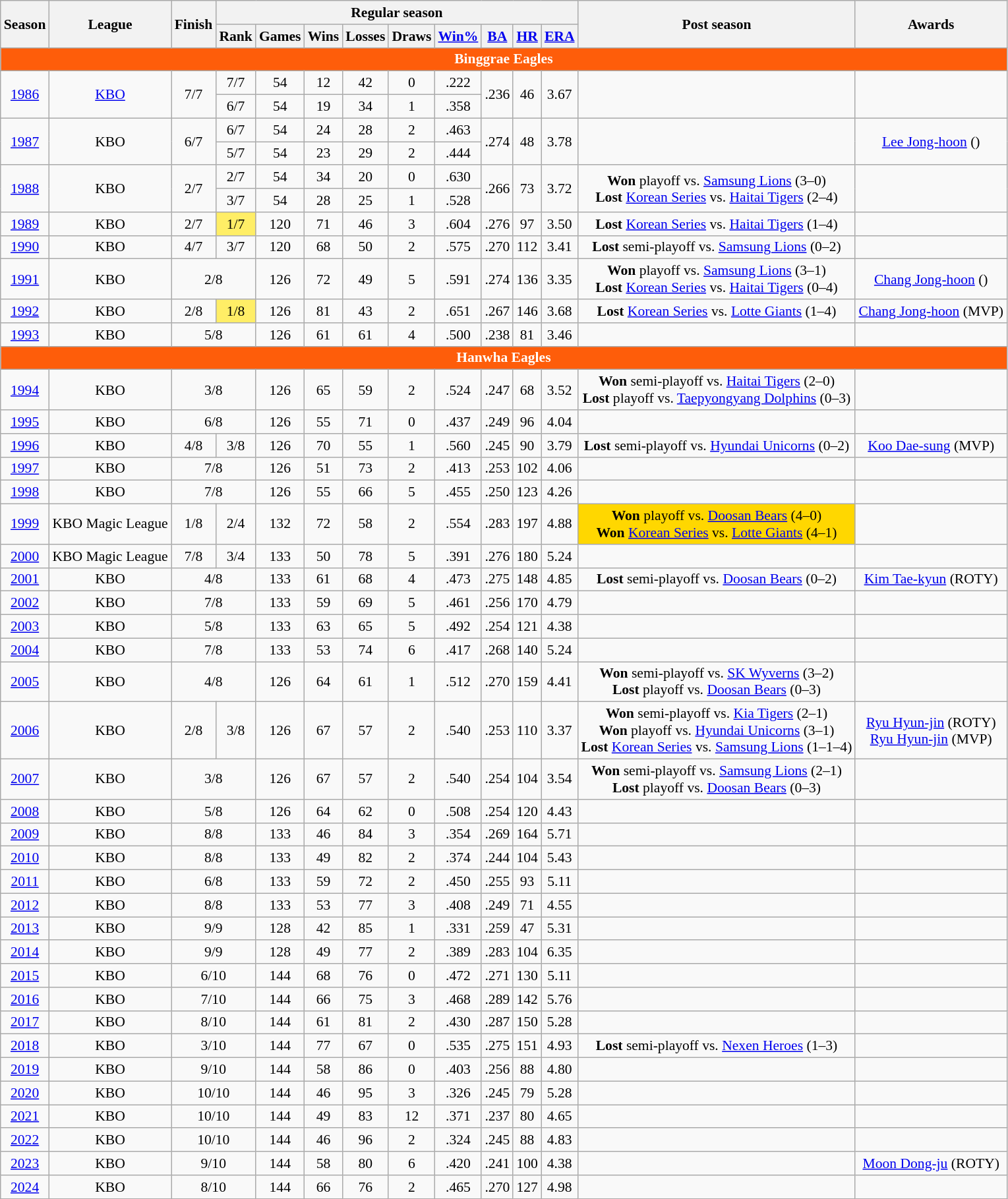<table class="wikitable" style="text-align:center; font-size:90%;">
<tr>
<th rowspan="2">Season</th>
<th rowspan="2">League</th>
<th rowspan="2">Finish</th>
<th colspan="9">Regular season</th>
<th rowspan="2">Post season</th>
<th rowspan="2">Awards</th>
</tr>
<tr>
<th>Rank</th>
<th>Games</th>
<th>Wins</th>
<th>Losses</th>
<th>Draws</th>
<th><a href='#'>Win%</a></th>
<th><a href='#'>BA</a></th>
<th><a href='#'>HR</a></th>
<th><a href='#'>ERA</a></th>
</tr>
<tr>
<td colspan="14" style="background:#FE5D0A; color:white"><strong>Binggrae Eagles</strong></td>
</tr>
<tr>
<td rowspan="2"><a href='#'>1986</a></td>
<td rowspan="2"><a href='#'>KBO</a></td>
<td rowspan="2">7/7</td>
<td>7/7</td>
<td>54</td>
<td>12</td>
<td>42</td>
<td>0</td>
<td>.222</td>
<td rowspan="2">.236</td>
<td rowspan="2">46</td>
<td rowspan="2">3.67</td>
<td rowspan="2"></td>
<td rowspan="2"> </td>
</tr>
<tr>
<td>6/7</td>
<td>54</td>
<td>19</td>
<td>34</td>
<td>1</td>
<td>.358</td>
</tr>
<tr>
<td rowspan="2"><a href='#'>1987</a></td>
<td rowspan="2">KBO</td>
<td rowspan="2">6/7</td>
<td>6/7</td>
<td>54</td>
<td>24</td>
<td>28</td>
<td>2</td>
<td>.463</td>
<td rowspan="2">.274</td>
<td rowspan="2">48</td>
<td rowspan="2">3.78</td>
<td rowspan="2"></td>
<td rowspan="2"><a href='#'>Lee Jong-hoon</a> ()</td>
</tr>
<tr>
<td>5/7</td>
<td>54</td>
<td>23</td>
<td>29</td>
<td>2</td>
<td>.444</td>
</tr>
<tr>
<td rowspan="2"><a href='#'>1988</a></td>
<td rowspan="2">KBO</td>
<td rowspan="2">2/7</td>
<td>2/7</td>
<td>54</td>
<td>34</td>
<td>20</td>
<td>0</td>
<td>.630</td>
<td rowspan="2">.266</td>
<td rowspan="2">73</td>
<td rowspan="2">3.72</td>
<td rowspan="2"><strong>Won</strong> playoff vs. <a href='#'>Samsung Lions</a> (3–0)<br><strong>Lost</strong> <a href='#'>Korean Series</a> vs. <a href='#'>Haitai Tigers</a> (2–4)</td>
<td rowspan="2"> </td>
</tr>
<tr>
<td>3/7</td>
<td>54</td>
<td>28</td>
<td>25</td>
<td>1</td>
<td>.528</td>
</tr>
<tr>
<td><a href='#'>1989</a></td>
<td>KBO</td>
<td>2/7</td>
<td style="background:#fe6;">1/7</td>
<td>120</td>
<td>71</td>
<td>46</td>
<td>3</td>
<td>.604</td>
<td>.276</td>
<td>97</td>
<td>3.50</td>
<td><strong>Lost</strong> <a href='#'>Korean Series</a> vs. <a href='#'>Haitai Tigers</a> (1–4)</td>
<td> </td>
</tr>
<tr>
<td><a href='#'>1990</a></td>
<td>KBO</td>
<td>4/7</td>
<td>3/7</td>
<td>120</td>
<td>68</td>
<td>50</td>
<td>2</td>
<td>.575</td>
<td>.270</td>
<td>112</td>
<td>3.41</td>
<td><strong>Lost</strong> semi-playoff vs. <a href='#'>Samsung Lions</a> (0–2)</td>
<td> </td>
</tr>
<tr>
<td><a href='#'>1991</a></td>
<td>KBO</td>
<td colspan="2">2/8</td>
<td>126</td>
<td>72</td>
<td>49</td>
<td>5</td>
<td>.591</td>
<td>.274</td>
<td>136</td>
<td>3.35</td>
<td><strong>Won</strong> playoff vs. <a href='#'>Samsung Lions</a> (3–1)<br><strong>Lost</strong> <a href='#'>Korean Series</a> vs. <a href='#'>Haitai Tigers</a> (0–4)</td>
<td><a href='#'>Chang Jong-hoon</a> ()</td>
</tr>
<tr>
<td><a href='#'>1992</a></td>
<td>KBO</td>
<td>2/8</td>
<td style="background:#fe6;">1/8</td>
<td>126</td>
<td>81</td>
<td>43</td>
<td>2</td>
<td>.651</td>
<td>.267</td>
<td>146</td>
<td>3.68</td>
<td><strong>Lost</strong> <a href='#'>Korean Series</a> vs. <a href='#'>Lotte Giants</a> (1–4)</td>
<td><a href='#'>Chang Jong-hoon</a> (MVP)</td>
</tr>
<tr>
<td><a href='#'>1993</a></td>
<td>KBO</td>
<td colspan="2">5/8</td>
<td>126</td>
<td>61</td>
<td>61</td>
<td>4</td>
<td>.500</td>
<td>.238</td>
<td>81</td>
<td>3.46</td>
<td></td>
<td> </td>
</tr>
<tr>
<td colspan="14" style="background:#FE5D0A; color:white"><strong>Hanwha Eagles</strong></td>
</tr>
<tr>
<td><a href='#'>1994</a></td>
<td>KBO</td>
<td colspan="2">3/8</td>
<td>126</td>
<td>65</td>
<td>59</td>
<td>2</td>
<td>.524</td>
<td>.247</td>
<td>68</td>
<td>3.52</td>
<td><strong>Won</strong> semi-playoff vs. <a href='#'>Haitai Tigers</a> (2–0)<br><strong>Lost</strong> playoff vs. <a href='#'>Taepyongyang Dolphins</a> (0–3)</td>
<td> </td>
</tr>
<tr>
<td><a href='#'>1995</a></td>
<td>KBO</td>
<td colspan="2">6/8</td>
<td>126</td>
<td>55</td>
<td>71</td>
<td>0</td>
<td>.437</td>
<td>.249</td>
<td>96</td>
<td>4.04</td>
<td></td>
<td> </td>
</tr>
<tr>
<td><a href='#'>1996</a></td>
<td>KBO</td>
<td>4/8</td>
<td>3/8</td>
<td>126</td>
<td>70</td>
<td>55</td>
<td>1</td>
<td>.560</td>
<td>.245</td>
<td>90</td>
<td>3.79</td>
<td><strong>Lost</strong> semi-playoff vs. <a href='#'>Hyundai Unicorns</a> (0–2)</td>
<td><a href='#'>Koo Dae-sung</a> (MVP)</td>
</tr>
<tr>
<td><a href='#'>1997</a></td>
<td>KBO</td>
<td colspan="2">7/8</td>
<td>126</td>
<td>51</td>
<td>73</td>
<td>2</td>
<td>.413</td>
<td>.253</td>
<td>102</td>
<td>4.06</td>
<td></td>
<td> </td>
</tr>
<tr>
<td><a href='#'>1998</a></td>
<td>KBO</td>
<td colspan="2">7/8</td>
<td>126</td>
<td>55</td>
<td>66</td>
<td>5</td>
<td>.455</td>
<td>.250</td>
<td>123</td>
<td>4.26</td>
<td></td>
<td> </td>
</tr>
<tr>
<td><a href='#'>1999</a></td>
<td>KBO Magic League</td>
<td>1/8</td>
<td>2/4</td>
<td>132</td>
<td>72</td>
<td>58</td>
<td>2</td>
<td>.554</td>
<td>.283</td>
<td>197</td>
<td>4.88</td>
<td bgcolor="gold"><strong>Won</strong> playoff vs. <a href='#'>Doosan Bears</a> (4–0)<br><strong>Won</strong> <a href='#'>Korean Series</a> vs. <a href='#'>Lotte Giants</a> (4–1)</td>
<td> </td>
</tr>
<tr>
<td><a href='#'>2000</a></td>
<td>KBO Magic League</td>
<td>7/8</td>
<td>3/4</td>
<td>133</td>
<td>50</td>
<td>78</td>
<td>5</td>
<td>.391</td>
<td>.276</td>
<td>180</td>
<td>5.24</td>
<td></td>
<td> </td>
</tr>
<tr>
<td><a href='#'>2001</a></td>
<td>KBO</td>
<td colspan="2">4/8</td>
<td>133</td>
<td>61</td>
<td>68</td>
<td>4</td>
<td>.473</td>
<td>.275</td>
<td>148</td>
<td>4.85</td>
<td><strong>Lost</strong> semi-playoff vs. <a href='#'>Doosan Bears</a> (0–2)</td>
<td><a href='#'>Kim Tae-kyun</a> (ROTY)</td>
</tr>
<tr>
<td><a href='#'>2002</a></td>
<td>KBO</td>
<td colspan="2">7/8</td>
<td>133</td>
<td>59</td>
<td>69</td>
<td>5</td>
<td>.461</td>
<td>.256</td>
<td>170</td>
<td>4.79</td>
<td></td>
<td> </td>
</tr>
<tr>
<td><a href='#'>2003</a></td>
<td>KBO</td>
<td colspan="2">5/8</td>
<td>133</td>
<td>63</td>
<td>65</td>
<td>5</td>
<td>.492</td>
<td>.254</td>
<td>121</td>
<td>4.38</td>
<td></td>
<td> </td>
</tr>
<tr>
<td><a href='#'>2004</a></td>
<td>KBO</td>
<td colspan="2">7/8</td>
<td>133</td>
<td>53</td>
<td>74</td>
<td>6</td>
<td>.417</td>
<td>.268</td>
<td>140</td>
<td>5.24</td>
<td></td>
<td> </td>
</tr>
<tr>
<td><a href='#'>2005</a></td>
<td>KBO</td>
<td colspan="2">4/8</td>
<td>126</td>
<td>64</td>
<td>61</td>
<td>1</td>
<td>.512</td>
<td>.270</td>
<td>159</td>
<td>4.41</td>
<td><strong>Won</strong> semi-playoff vs. <a href='#'>SK Wyverns</a> (3–2)<br><strong>Lost</strong> playoff vs. <a href='#'>Doosan Bears</a> (0–3)</td>
<td> </td>
</tr>
<tr>
<td><a href='#'>2006</a></td>
<td>KBO</td>
<td>2/8</td>
<td>3/8</td>
<td>126</td>
<td>67</td>
<td>57</td>
<td>2</td>
<td>.540</td>
<td>.253</td>
<td>110</td>
<td>3.37</td>
<td><strong>Won</strong> semi-playoff vs. <a href='#'>Kia Tigers</a> (2–1)<br><strong>Won</strong> playoff vs. <a href='#'>Hyundai Unicorns</a> (3–1)<br> <strong>Lost</strong> <a href='#'>Korean Series</a> vs. <a href='#'>Samsung Lions</a> (1–1–4)</td>
<td><a href='#'>Ryu Hyun-jin</a> (ROTY)<br><a href='#'>Ryu Hyun-jin</a> (MVP)</td>
</tr>
<tr>
<td><a href='#'>2007</a></td>
<td>KBO</td>
<td colspan="2">3/8</td>
<td>126</td>
<td>67</td>
<td>57</td>
<td>2</td>
<td>.540</td>
<td>.254</td>
<td>104</td>
<td>3.54</td>
<td><strong>Won</strong> semi-playoff vs. <a href='#'>Samsung Lions</a> (2–1)<br><strong>Lost</strong> playoff vs. <a href='#'>Doosan Bears</a> (0–3)</td>
<td> </td>
</tr>
<tr>
<td><a href='#'>2008</a></td>
<td>KBO</td>
<td colspan="2">5/8</td>
<td>126</td>
<td>64</td>
<td>62</td>
<td>0</td>
<td>.508</td>
<td>.254</td>
<td>120</td>
<td>4.43</td>
<td></td>
<td> </td>
</tr>
<tr>
<td><a href='#'>2009</a></td>
<td>KBO</td>
<td colspan="2">8/8</td>
<td>133</td>
<td>46</td>
<td>84</td>
<td>3</td>
<td>.354</td>
<td>.269</td>
<td>164</td>
<td>5.71</td>
<td></td>
<td> </td>
</tr>
<tr>
<td><a href='#'>2010</a></td>
<td>KBO</td>
<td colspan="2">8/8</td>
<td>133</td>
<td>49</td>
<td>82</td>
<td>2</td>
<td>.374</td>
<td>.244</td>
<td>104</td>
<td>5.43</td>
<td></td>
<td> </td>
</tr>
<tr>
<td><a href='#'>2011</a></td>
<td>KBO</td>
<td colspan="2">6/8</td>
<td>133</td>
<td>59</td>
<td>72</td>
<td>2</td>
<td>.450</td>
<td>.255</td>
<td>93</td>
<td>5.11</td>
<td></td>
<td> </td>
</tr>
<tr>
<td><a href='#'>2012</a></td>
<td>KBO</td>
<td colspan="2">8/8</td>
<td>133</td>
<td>53</td>
<td>77</td>
<td>3</td>
<td>.408</td>
<td>.249</td>
<td>71</td>
<td>4.55</td>
<td></td>
<td> </td>
</tr>
<tr>
<td><a href='#'>2013</a></td>
<td>KBO</td>
<td colspan="2">9/9</td>
<td>128</td>
<td>42</td>
<td>85</td>
<td>1</td>
<td>.331</td>
<td>.259</td>
<td>47</td>
<td>5.31</td>
<td></td>
<td> </td>
</tr>
<tr>
<td><a href='#'>2014</a></td>
<td>KBO</td>
<td colspan="2">9/9</td>
<td>128</td>
<td>49</td>
<td>77</td>
<td>2</td>
<td>.389</td>
<td>.283</td>
<td>104</td>
<td>6.35</td>
<td></td>
<td> </td>
</tr>
<tr>
<td><a href='#'>2015</a></td>
<td>KBO</td>
<td colspan="2">6/10</td>
<td>144</td>
<td>68</td>
<td>76</td>
<td>0</td>
<td>.472</td>
<td>.271</td>
<td>130</td>
<td>5.11</td>
<td></td>
<td> </td>
</tr>
<tr>
<td><a href='#'>2016</a></td>
<td>KBO</td>
<td colspan="2">7/10</td>
<td>144</td>
<td>66</td>
<td>75</td>
<td>3</td>
<td>.468</td>
<td>.289</td>
<td>142</td>
<td>5.76</td>
<td></td>
<td> </td>
</tr>
<tr>
<td><a href='#'>2017</a></td>
<td>KBO</td>
<td colspan="2">8/10</td>
<td>144</td>
<td>61</td>
<td>81</td>
<td>2</td>
<td>.430</td>
<td>.287</td>
<td>150</td>
<td>5.28</td>
<td></td>
<td> </td>
</tr>
<tr>
<td><a href='#'>2018</a></td>
<td>KBO</td>
<td colspan="2">3/10</td>
<td>144</td>
<td>77</td>
<td>67</td>
<td>0</td>
<td>.535</td>
<td>.275</td>
<td>151</td>
<td>4.93</td>
<td><strong>Lost</strong> semi-playoff vs. <a href='#'>Nexen Heroes</a> (1–3)</td>
<td> </td>
</tr>
<tr>
<td><a href='#'>2019</a></td>
<td>KBO</td>
<td colspan="2">9/10</td>
<td>144</td>
<td>58</td>
<td>86</td>
<td>0</td>
<td>.403</td>
<td>.256</td>
<td>88</td>
<td>4.80</td>
<td></td>
<td> </td>
</tr>
<tr>
<td><a href='#'>2020</a></td>
<td>KBO</td>
<td colspan="2">10/10</td>
<td>144</td>
<td>46</td>
<td>95</td>
<td>3</td>
<td>.326</td>
<td>.245</td>
<td>79</td>
<td>5.28</td>
<td></td>
<td> </td>
</tr>
<tr>
<td><a href='#'>2021</a></td>
<td>KBO</td>
<td colspan="2">10/10</td>
<td>144</td>
<td>49</td>
<td>83</td>
<td>12</td>
<td>.371</td>
<td>.237</td>
<td>80</td>
<td>4.65</td>
<td></td>
<td> </td>
</tr>
<tr>
<td><a href='#'>2022</a></td>
<td>KBO</td>
<td colspan="2">10/10</td>
<td>144</td>
<td>46</td>
<td>96</td>
<td>2</td>
<td>.324</td>
<td>.245</td>
<td>88</td>
<td>4.83</td>
<td></td>
<td> </td>
</tr>
<tr>
<td><a href='#'>2023</a></td>
<td>KBO</td>
<td colspan="2">9/10</td>
<td>144</td>
<td>58</td>
<td>80</td>
<td>6</td>
<td>.420</td>
<td>.241</td>
<td>100</td>
<td>4.38</td>
<td></td>
<td><a href='#'>Moon Dong-ju</a> (ROTY)</td>
</tr>
<tr>
<td><a href='#'>2024</a></td>
<td>KBO</td>
<td colspan="2">8/10</td>
<td>144</td>
<td>66</td>
<td>76</td>
<td>2</td>
<td>.465</td>
<td>.270</td>
<td>127</td>
<td>4.98</td>
<td></td>
<td> </td>
</tr>
</table>
